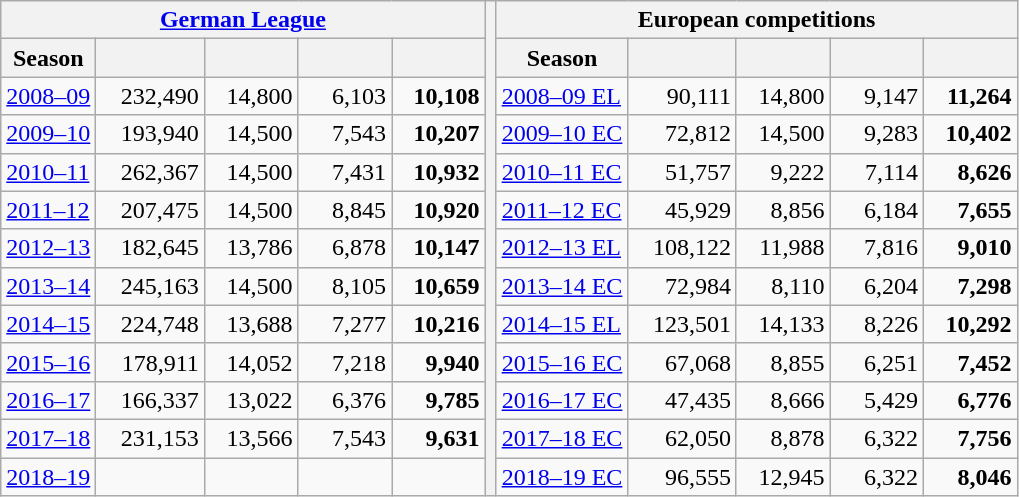<table class="wikitable" style="text-align:right">
<tr>
<th colspan=5><a href='#'>German League</a></th>
<th rowspan=13></th>
<th colspan=5>European competitions</th>
</tr>
<tr>
<th>Season</th>
<th width=65></th>
<th width=55></th>
<th width=55></th>
<th width=55></th>
<th>Season</th>
<th width=65></th>
<th width=55></th>
<th width=55></th>
<th width=55></th>
</tr>
<tr>
<td align=left><a href='#'>2008–09</a></td>
<td>232,490</td>
<td>14,800</td>
<td>6,103</td>
<td><strong>10,108</strong></td>
<td align=left><a href='#'>2008–09 EL</a></td>
<td>90,111</td>
<td>14,800</td>
<td>9,147</td>
<td><strong>11,264</strong></td>
</tr>
<tr>
<td align=left><a href='#'>2009–10</a></td>
<td>193,940</td>
<td>14,500</td>
<td>7,543</td>
<td><strong>10,207</strong></td>
<td align=left><a href='#'>2009–10 EC</a></td>
<td>72,812</td>
<td>14,500</td>
<td>9,283</td>
<td><strong>10,402</strong></td>
</tr>
<tr>
<td align=left><a href='#'>2010–11</a></td>
<td>262,367</td>
<td>14,500</td>
<td>7,431</td>
<td><strong>10,932</strong></td>
<td align=left><a href='#'>2010–11 EC</a></td>
<td>51,757</td>
<td>9,222</td>
<td>7,114</td>
<td><strong>8,626</strong></td>
</tr>
<tr>
<td align=left><a href='#'>2011–12</a></td>
<td>207,475</td>
<td>14,500</td>
<td>8,845</td>
<td><strong>10,920</strong></td>
<td align=left><a href='#'>2011–12 EC</a></td>
<td>45,929</td>
<td>8,856</td>
<td>6,184</td>
<td><strong>7,655</strong></td>
</tr>
<tr>
<td align=left><a href='#'>2012–13</a></td>
<td>182,645</td>
<td>13,786</td>
<td>6,878</td>
<td><strong>10,147</strong></td>
<td align=left><a href='#'>2012–13 EL</a></td>
<td>108,122</td>
<td>11,988</td>
<td>7,816</td>
<td><strong>9,010</strong></td>
</tr>
<tr>
<td align=left><a href='#'>2013–14</a></td>
<td>245,163</td>
<td>14,500</td>
<td>8,105</td>
<td><strong>10,659</strong></td>
<td align=left><a href='#'>2013–14 EC</a></td>
<td>72,984</td>
<td>8,110</td>
<td>6,204</td>
<td><strong>7,298</strong></td>
</tr>
<tr>
<td align=left><a href='#'>2014–15</a></td>
<td>224,748</td>
<td>13,688</td>
<td>7,277</td>
<td><strong>10,216</strong></td>
<td align=left><a href='#'>2014–15 EL</a></td>
<td>123,501</td>
<td>14,133</td>
<td>8,226</td>
<td><strong>10,292</strong></td>
</tr>
<tr>
<td align=left><a href='#'>2015–16</a></td>
<td>178,911</td>
<td>14,052</td>
<td>7,218</td>
<td><strong>9,940</strong></td>
<td align=left><a href='#'>2015–16 EC</a></td>
<td>67,068</td>
<td>8,855</td>
<td>6,251</td>
<td><strong>7,452</strong></td>
</tr>
<tr>
<td align=left><a href='#'>2016–17</a></td>
<td>166,337</td>
<td>13,022</td>
<td>6,376</td>
<td><strong>9,785</strong></td>
<td align=left><a href='#'>2016–17 EC</a></td>
<td>47,435</td>
<td>8,666</td>
<td>5,429</td>
<td><strong>6,776</strong></td>
</tr>
<tr>
<td align=left><a href='#'>2017–18</a></td>
<td>231,153</td>
<td>13,566</td>
<td>7,543</td>
<td><strong>9,631</strong></td>
<td align=left><a href='#'>2017–18 EC</a></td>
<td>62,050</td>
<td>8,878</td>
<td>6,322</td>
<td><strong>7,756</strong></td>
</tr>
<tr>
<td align=left><a href='#'>2018–19</a></td>
<td></td>
<td></td>
<td></td>
<td></td>
<td align=left><a href='#'>2018–19 EC</a></td>
<td>96,555</td>
<td>12,945</td>
<td>6,322</td>
<td><strong>8,046</strong></td>
</tr>
</table>
